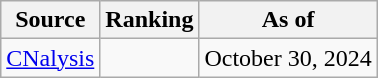<table class="wikitable" style="text-align:center">
<tr>
<th>Source</th>
<th>Ranking</th>
<th>As of</th>
</tr>
<tr>
<td align=left><a href='#'>CNalysis</a></td>
<td></td>
<td>October 30, 2024</td>
</tr>
</table>
